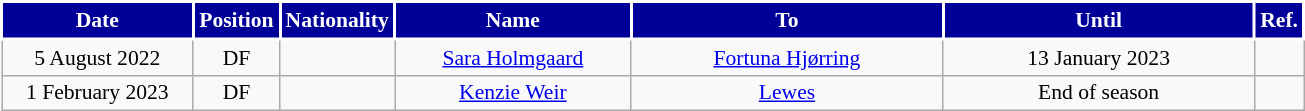<table class="wikitable" style="text-align:center; font-size:90%; ">
<tr>
<th style="background:#000099;color:white;border:2px solid #ffffff; width:120px;">Date</th>
<th style="background:#000099;color:white;border:2px solid #ffffff; width:50px;">Position</th>
<th style="background:#000099;color:white;border:2px solid #ffffff; width:50px;">Nationality</th>
<th style="background:#000099;color:white;border:2px solid #ffffff; width:150px;">Name</th>
<th style="background:#000099;color:white;border:2px solid #ffffff; width:200px;">To</th>
<th style="background:#000099;color:white;border:2px solid #ffffff; width:200px;">Until</th>
<th style="background:#000099;color:white;border:2px solid #ffffff; width:25px;">Ref.</th>
</tr>
<tr>
<td>5 August 2022</td>
<td>DF</td>
<td></td>
<td><a href='#'>Sara Holmgaard</a></td>
<td> <a href='#'>Fortuna Hjørring</a></td>
<td>13 January 2023</td>
<td></td>
</tr>
<tr>
<td>1 February 2023</td>
<td>DF</td>
<td></td>
<td><a href='#'>Kenzie Weir</a></td>
<td> <a href='#'>Lewes</a></td>
<td>End of season</td>
<td></td>
</tr>
</table>
